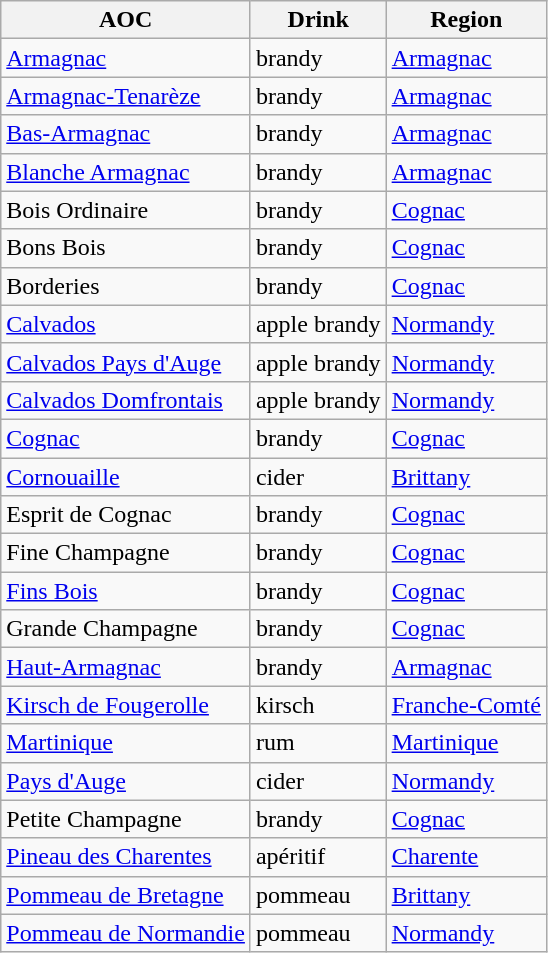<table class="wikitable sortable">
<tr>
<th>AOC</th>
<th>Drink</th>
<th>Region</th>
</tr>
<tr>
<td><a href='#'>Armagnac</a></td>
<td>brandy</td>
<td><a href='#'>Armagnac</a></td>
</tr>
<tr>
<td><a href='#'>Armagnac-Tenarèze</a></td>
<td>brandy</td>
<td><a href='#'>Armagnac</a></td>
</tr>
<tr>
<td><a href='#'>Bas-Armagnac</a></td>
<td>brandy</td>
<td><a href='#'>Armagnac</a></td>
</tr>
<tr>
<td><a href='#'>Blanche Armagnac</a></td>
<td>brandy</td>
<td><a href='#'>Armagnac</a></td>
</tr>
<tr>
<td>Bois Ordinaire</td>
<td>brandy</td>
<td><a href='#'>Cognac</a></td>
</tr>
<tr>
<td>Bons Bois</td>
<td>brandy</td>
<td><a href='#'>Cognac</a></td>
</tr>
<tr>
<td>Borderies</td>
<td>brandy</td>
<td><a href='#'>Cognac</a></td>
</tr>
<tr>
<td><a href='#'>Calvados</a></td>
<td>apple brandy</td>
<td><a href='#'>Normandy</a></td>
</tr>
<tr>
<td><a href='#'>Calvados Pays d'Auge</a></td>
<td>apple brandy</td>
<td><a href='#'>Normandy</a></td>
</tr>
<tr>
<td><a href='#'>Calvados Domfrontais</a></td>
<td>apple brandy</td>
<td><a href='#'>Normandy</a></td>
</tr>
<tr>
<td><a href='#'>Cognac</a></td>
<td>brandy</td>
<td><a href='#'>Cognac</a></td>
</tr>
<tr>
<td><a href='#'>Cornouaille</a></td>
<td>cider</td>
<td><a href='#'>Brittany</a></td>
</tr>
<tr |->
<td>Esprit de Cognac</td>
<td>brandy</td>
<td><a href='#'>Cognac</a></td>
</tr>
<tr>
<td>Fine Champagne</td>
<td>brandy</td>
<td><a href='#'>Cognac</a></td>
</tr>
<tr>
<td><a href='#'>Fins Bois</a></td>
<td>brandy</td>
<td><a href='#'>Cognac</a></td>
</tr>
<tr>
<td>Grande Champagne</td>
<td>brandy</td>
<td><a href='#'>Cognac</a></td>
</tr>
<tr>
<td><a href='#'>Haut-Armagnac</a></td>
<td>brandy</td>
<td><a href='#'>Armagnac</a></td>
</tr>
<tr>
<td><a href='#'>Kirsch de Fougerolle</a></td>
<td>kirsch</td>
<td><a href='#'>Franche-Comté</a></td>
</tr>
<tr>
<td><a href='#'>Martinique</a></td>
<td>rum</td>
<td><a href='#'>Martinique</a></td>
</tr>
<tr>
<td><a href='#'>Pays d'Auge</a></td>
<td>cider</td>
<td><a href='#'>Normandy</a></td>
</tr>
<tr>
<td>Petite Champagne</td>
<td>brandy</td>
<td><a href='#'>Cognac</a></td>
</tr>
<tr>
<td><a href='#'>Pineau des Charentes</a></td>
<td>apéritif</td>
<td><a href='#'>Charente</a></td>
</tr>
<tr>
<td><a href='#'>Pommeau de Bretagne</a></td>
<td>pommeau</td>
<td><a href='#'>Brittany</a></td>
</tr>
<tr>
<td><a href='#'>Pommeau de Normandie</a></td>
<td>pommeau</td>
<td><a href='#'>Normandy</a></td>
</tr>
</table>
